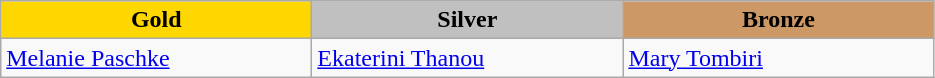<table class="wikitable" style="text-align:left">
<tr align="center">
<td width=200 bgcolor=gold><strong>Gold</strong></td>
<td width=200 bgcolor=silver><strong>Silver</strong></td>
<td width=200 bgcolor=CC9966><strong>Bronze</strong></td>
</tr>
<tr>
<td><a href='#'>Melanie Paschke</a><br><em></em></td>
<td><a href='#'>Ekaterini Thanou</a><br><em></em></td>
<td><a href='#'>Mary Tombiri</a><br><em></em></td>
</tr>
</table>
